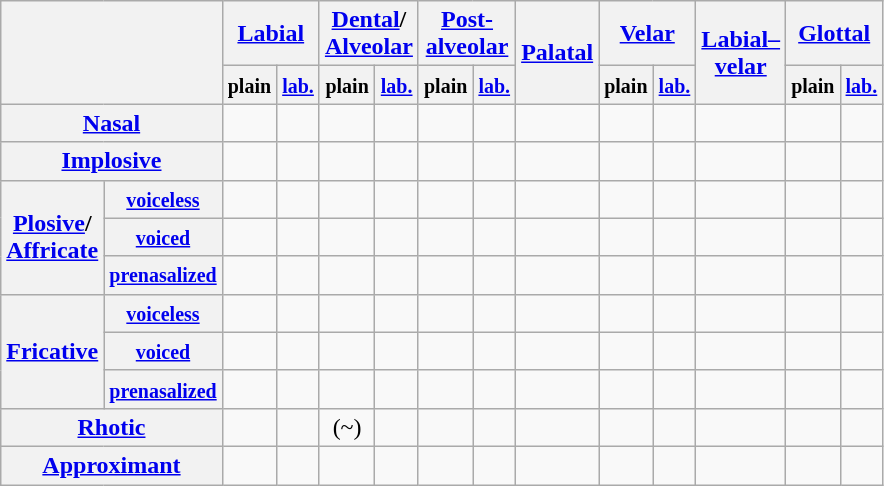<table class="wikitable" style="text-align:center;">
<tr>
<th colspan=2 rowspan=2></th>
<th colspan="2"><a href='#'>Labial</a></th>
<th colspan="2"><a href='#'>Dental</a>/<br><a href='#'>Alveolar</a></th>
<th colspan="2"><a href='#'>Post-<br>alveolar</a></th>
<th rowspan=2><a href='#'>Palatal</a></th>
<th colspan=2><a href='#'>Velar</a></th>
<th rowspan=2><a href='#'>Labial–<br>velar</a></th>
<th colspan="2"><a href='#'>Glottal</a></th>
</tr>
<tr>
<th><small>plain</small></th>
<th><small><a href='#'>lab.</a></small></th>
<th><small>plain</small></th>
<th><small><a href='#'>lab.</a></small></th>
<th><small>plain</small></th>
<th><small><a href='#'>lab.</a></small></th>
<th><small>plain</small></th>
<th><small><a href='#'>lab.</a></small></th>
<th><small>plain</small></th>
<th><small><a href='#'>lab.</a></small></th>
</tr>
<tr>
<th colspan="2"><a href='#'>Nasal</a></th>
<td> </td>
<td> </td>
<td> </td>
<td></td>
<td></td>
<td></td>
<td> </td>
<td> </td>
<td></td>
<td></td>
<td></td>
<td></td>
</tr>
<tr>
<th colspan="2"><a href='#'>Implosive</a></th>
<td> </td>
<td> </td>
<td> </td>
<td> </td>
<td></td>
<td></td>
<td></td>
<td></td>
<td></td>
<td></td>
<td></td>
<td></td>
</tr>
<tr>
<th rowspan="3"><a href='#'>Plosive</a>/<br><a href='#'>Affricate</a></th>
<th><small><a href='#'>voiceless</a></small></th>
<td> </td>
<td></td>
<td> </td>
<td></td>
<td> </td>
<td> </td>
<td></td>
<td> </td>
<td> </td>
<td> </td>
<td></td>
<td></td>
</tr>
<tr>
<th><small><a href='#'>voiced</a></small></th>
<td></td>
<td></td>
<td> </td>
<td></td>
<td> </td>
<td> </td>
<td></td>
<td></td>
<td> </td>
<td> </td>
<td></td>
<td></td>
</tr>
<tr>
<th><a href='#'><small>prenasalized</small></a></th>
<td> </td>
<td></td>
<td> </td>
<td> </td>
<td> </td>
<td></td>
<td></td>
<td> </td>
<td> </td>
<td> </td>
<td></td>
<td></td>
</tr>
<tr>
<th rowspan="3"><a href='#'>Fricative</a></th>
<th><small><a href='#'>voiceless</a></small></th>
<td> </td>
<td> </td>
<td> </td>
<td> </td>
<td></td>
<td></td>
<td></td>
<td></td>
<td></td>
<td></td>
<td> </td>
<td> </td>
</tr>
<tr>
<th><small><a href='#'>voiced</a></small></th>
<td> </td>
<td></td>
<td></td>
<td></td>
<td></td>
<td></td>
<td></td>
<td></td>
<td></td>
<td></td>
<td></td>
<td></td>
</tr>
<tr>
<th><a href='#'><small>prenasalized</small></a></th>
<td> </td>
<td></td>
<td></td>
<td></td>
<td></td>
<td></td>
<td></td>
<td></td>
<td></td>
<td></td>
<td></td>
<td></td>
</tr>
<tr>
<th colspan="2"><a href='#'>Rhotic</a></th>
<td></td>
<td></td>
<td>(~)</td>
<td></td>
<td></td>
<td></td>
<td></td>
<td></td>
<td></td>
<td></td>
<td></td>
<td></td>
</tr>
<tr>
<th colspan="2"><a href='#'>Approximant</a></th>
<td></td>
<td></td>
<td> </td>
<td></td>
<td></td>
<td></td>
<td> </td>
<td></td>
<td></td>
<td> </td>
<td></td>
<td></td>
</tr>
</table>
